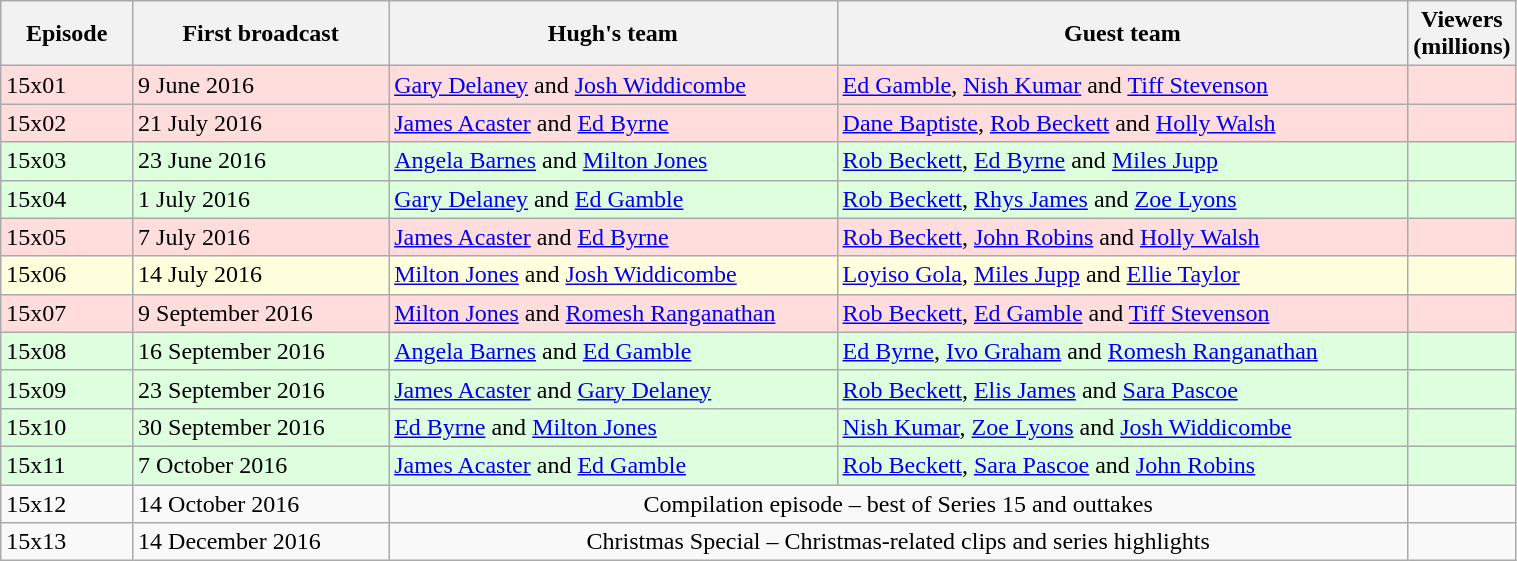<table class="wikitable" style="width:80%;">
<tr>
<th style="width:9%;">Episode</th>
<th style="width:18%;">First broadcast</th>
<th style="width:32%;">Hugh's team</th>
<th style="width:41%;">Guest team</th>
<th style="width:41%;">Viewers<br>(millions)</th>
</tr>
<tr style="background:#fdd;">
<td>15x01</td>
<td>9 June 2016</td>
<td><a href='#'>Gary Delaney</a> and <a href='#'>Josh Widdicombe</a></td>
<td><a href='#'>Ed Gamble</a>, <a href='#'>Nish Kumar</a> and <a href='#'>Tiff Stevenson</a></td>
<td></td>
</tr>
<tr style="background:#fdd;">
<td>15x02</td>
<td>21 July 2016</td>
<td><a href='#'>James Acaster</a> and <a href='#'>Ed Byrne</a></td>
<td><a href='#'>Dane Baptiste</a>, <a href='#'>Rob Beckett</a> and <a href='#'>Holly Walsh</a></td>
<td></td>
</tr>
<tr style="background:#dfd;">
<td>15x03</td>
<td>23 June 2016</td>
<td><a href='#'>Angela Barnes</a> and <a href='#'>Milton Jones</a></td>
<td><a href='#'>Rob Beckett</a>, <a href='#'>Ed Byrne</a> and <a href='#'>Miles Jupp</a></td>
<td></td>
</tr>
<tr style="background:#dfd;">
<td>15x04</td>
<td>1 July 2016</td>
<td><a href='#'>Gary Delaney</a> and <a href='#'>Ed Gamble</a></td>
<td><a href='#'>Rob Beckett</a>, <a href='#'>Rhys James</a> and <a href='#'>Zoe Lyons</a></td>
<td></td>
</tr>
<tr style="background:#fdd;">
<td>15x05</td>
<td>7 July 2016</td>
<td><a href='#'>James Acaster</a> and <a href='#'>Ed Byrne</a></td>
<td><a href='#'>Rob Beckett</a>, <a href='#'>John Robins</a> and <a href='#'>Holly Walsh</a></td>
<td></td>
</tr>
<tr style="background:#ffd;">
<td>15x06</td>
<td>14 July 2016</td>
<td><a href='#'>Milton Jones</a> and <a href='#'>Josh Widdicombe</a></td>
<td><a href='#'>Loyiso Gola</a>, <a href='#'>Miles Jupp</a> and <a href='#'>Ellie Taylor</a></td>
<td></td>
</tr>
<tr style="background:#fdd;">
<td>15x07</td>
<td>9 September 2016</td>
<td><a href='#'>Milton Jones</a> and <a href='#'>Romesh Ranganathan</a></td>
<td><a href='#'>Rob Beckett</a>, <a href='#'>Ed Gamble</a> and <a href='#'>Tiff Stevenson</a></td>
<td></td>
</tr>
<tr style="background:#dfd;">
<td>15x08</td>
<td>16 September 2016</td>
<td><a href='#'>Angela Barnes</a> and <a href='#'>Ed Gamble</a></td>
<td><a href='#'>Ed Byrne</a>, <a href='#'>Ivo Graham</a> and <a href='#'>Romesh Ranganathan</a></td>
<td></td>
</tr>
<tr style="background:#dfd;">
<td>15x09</td>
<td>23 September 2016</td>
<td><a href='#'>James Acaster</a> and <a href='#'>Gary Delaney</a></td>
<td><a href='#'>Rob Beckett</a>, <a href='#'>Elis James</a> and <a href='#'>Sara Pascoe</a></td>
<td></td>
</tr>
<tr style="background:#dfd;">
<td>15x10</td>
<td>30 September 2016</td>
<td><a href='#'>Ed Byrne</a> and <a href='#'>Milton Jones</a></td>
<td><a href='#'>Nish Kumar</a>, <a href='#'>Zoe Lyons</a> and <a href='#'>Josh Widdicombe</a></td>
<td></td>
</tr>
<tr style="background:#dfd;">
<td>15x11</td>
<td>7 October 2016</td>
<td><a href='#'>James Acaster</a> and <a href='#'>Ed Gamble</a></td>
<td><a href='#'>Rob Beckett</a>, <a href='#'>Sara Pascoe</a> and <a href='#'>John Robins</a></td>
<td></td>
</tr>
<tr>
<td>15x12</td>
<td>14 October 2016</td>
<td colspan="2" style="text-align:center;">Compilation episode – best of Series 15 and outtakes</td>
<td></td>
</tr>
<tr>
<td>15x13</td>
<td>14 December 2016</td>
<td colspan="2" style="text-align:center;">Christmas Special – Christmas-related clips and series highlights</td>
<td></td>
</tr>
</table>
